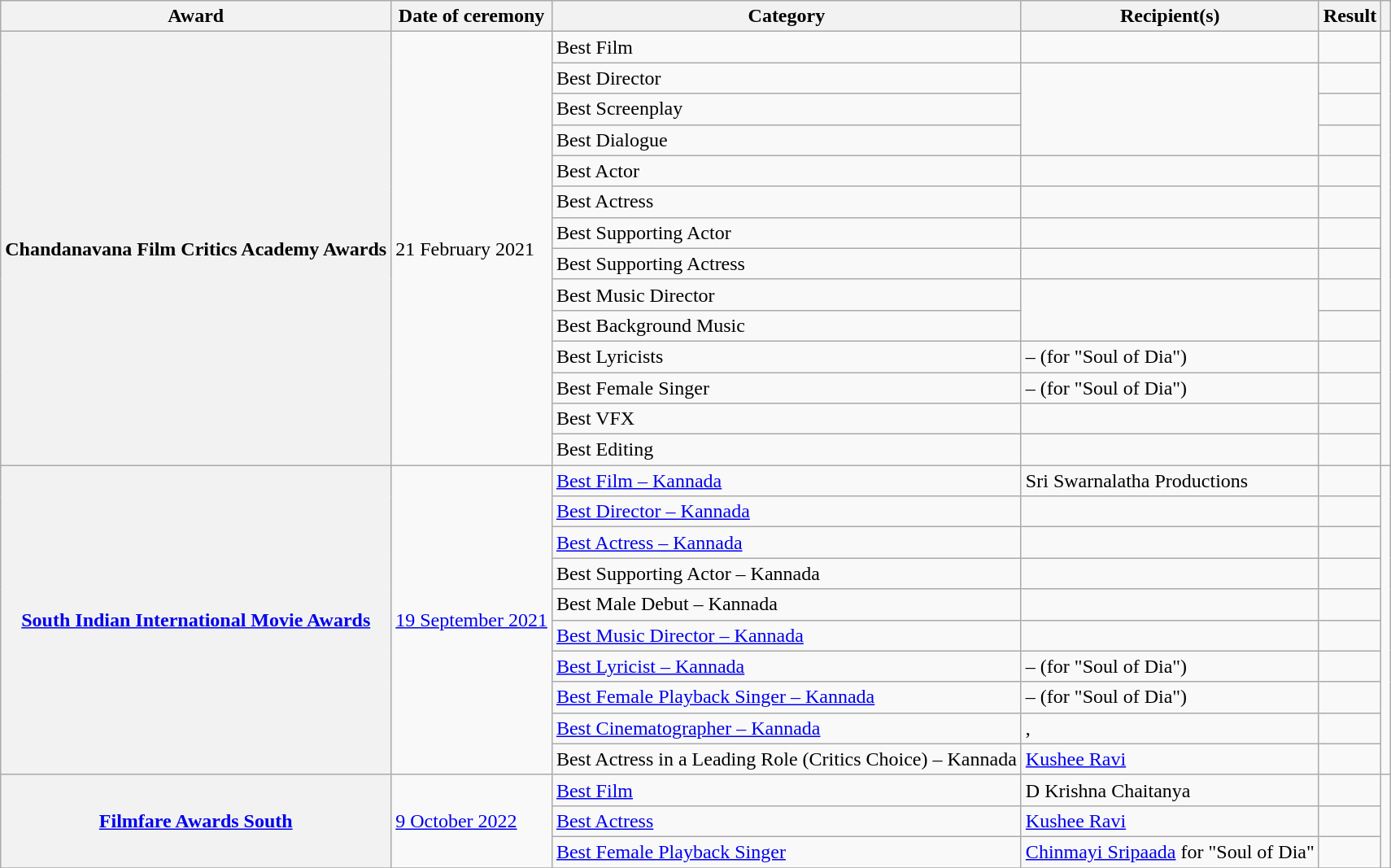<table class="wikitable plainrowheaders sortable">
<tr>
<th scope="col">Award</th>
<th scope="col">Date of ceremony</th>
<th scope="col">Category</th>
<th scope="col">Recipient(s)</th>
<th scope="col">Result</th>
<th scope="col" class="unsortable"></th>
</tr>
<tr>
<th scope="row" rowspan="14">Chandanavana Film Critics Academy Awards</th>
<td rowspan="14">21 February 2021</td>
<td>Best Film</td>
<td></td>
<td></td>
<td style="text-align:center;" rowspan="14"></td>
</tr>
<tr>
<td>Best Director</td>
<td rowspan="3"></td>
<td></td>
</tr>
<tr>
<td>Best Screenplay</td>
<td></td>
</tr>
<tr>
<td>Best Dialogue</td>
<td></td>
</tr>
<tr>
<td>Best Actor</td>
<td></td>
<td></td>
</tr>
<tr>
<td>Best Actress</td>
<td></td>
<td></td>
</tr>
<tr>
<td>Best Supporting Actor</td>
<td></td>
<td></td>
</tr>
<tr>
<td>Best Supporting Actress</td>
<td></td>
<td></td>
</tr>
<tr>
<td>Best Music Director</td>
<td rowspan="2"></td>
<td></td>
</tr>
<tr>
<td>Best Background Music</td>
<td></td>
</tr>
<tr>
<td>Best Lyricists</td>
<td> – (for "Soul of Dia")</td>
<td></td>
</tr>
<tr>
<td>Best Female Singer</td>
<td> – (for "Soul of Dia")</td>
<td></td>
</tr>
<tr>
<td>Best VFX</td>
<td></td>
<td></td>
</tr>
<tr>
<td>Best Editing</td>
<td></td>
<td></td>
</tr>
<tr>
<th scope="row" rowspan="10"><a href='#'>South Indian International Movie Awards</a></th>
<td rowspan="10"><a href='#'>19 September 2021</a></td>
<td><a href='#'>Best Film – Kannada</a></td>
<td>Sri Swarnalatha Productions</td>
<td></td>
<td style="text-align:center;" rowspan="10"></td>
</tr>
<tr>
<td><a href='#'>Best Director – Kannada</a></td>
<td></td>
<td></td>
</tr>
<tr>
<td><a href='#'>Best Actress – Kannada</a></td>
<td></td>
<td></td>
</tr>
<tr>
<td>Best Supporting Actor – Kannada</td>
<td></td>
<td></td>
</tr>
<tr>
<td>Best Male Debut – Kannada</td>
<td></td>
<td></td>
</tr>
<tr>
<td><a href='#'>Best Music Director – Kannada</a></td>
<td></td>
<td></td>
</tr>
<tr>
<td><a href='#'>Best Lyricist – Kannada</a></td>
<td> – (for "Soul of Dia")</td>
<td></td>
</tr>
<tr>
<td><a href='#'>Best Female Playback Singer – Kannada</a></td>
<td> – (for "Soul of Dia")</td>
<td></td>
</tr>
<tr>
<td><a href='#'>Best Cinematographer – Kannada</a></td>
<td>, </td>
<td></td>
</tr>
<tr>
<td>Best Actress in a Leading Role (Critics Choice) – Kannada</td>
<td><a href='#'>Kushee Ravi</a></td>
<td></td>
</tr>
<tr>
<th scope="row"  rowspan=3><a href='#'>Filmfare Awards South</a></th>
<td rowspan=3><a href='#'>9 October 2022</a></td>
<td><a href='#'>Best Film</a></td>
<td>D Krishna Chaitanya</td>
<td></td>
<td rowspan=3></td>
</tr>
<tr>
<td><a href='#'>Best Actress</a></td>
<td><a href='#'>Kushee Ravi</a></td>
<td></td>
</tr>
<tr>
<td><a href='#'>Best Female Playback Singer</a></td>
<td><a href='#'>Chinmayi Sripaada</a> for "Soul of Dia"</td>
<td></td>
</tr>
<tr>
</tr>
</table>
